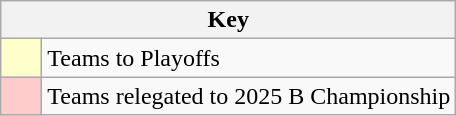<table class="wikitable" style="text-align: center;">
<tr>
<th colspan=2>Key</th>
</tr>
<tr>
<td style="background:#ffffcc; width:20px;"></td>
<td align=left>Teams to Playoffs</td>
</tr>
<tr>
<td style="background:#ffcccc; width:20px;"></td>
<td align=left>Teams relegated to 2025 B Championship</td>
</tr>
</table>
